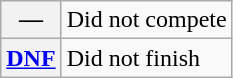<table class="wikitable">
<tr>
<th scope="row">—</th>
<td>Did not compete</td>
</tr>
<tr>
<th scope="row"><a href='#'>DNF</a></th>
<td>Did not finish</td>
</tr>
</table>
